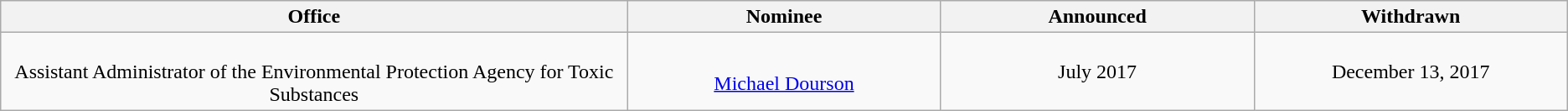<table class="wikitable sortable" style="text-align:center">
<tr>
<th style="width:40%;">Office</th>
<th style="width:20%;">Nominee</th>
<th style="width:20%;">Announced</th>
<th style="width:20%;">Withdrawn</th>
</tr>
<tr>
<td><br>Assistant Administrator of the Environmental Protection Agency for Toxic Substances</td>
<td><br><a href='#'>Michael Dourson</a></td>
<td>July 2017</td>
<td>December 13, 2017</td>
</tr>
</table>
